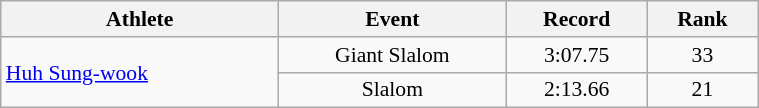<table class=wikitable style="font-size:90%; text-align:center; width:40%">
<tr>
<th>Athlete</th>
<th>Event</th>
<th>Record</th>
<th>Rank</th>
</tr>
<tr>
<td rowspan=2 align=left><a href='#'>Huh Sung-wook</a></td>
<td>Giant Slalom</td>
<td>3:07.75</td>
<td>33</td>
</tr>
<tr>
<td>Slalom</td>
<td>2:13.66</td>
<td>21</td>
</tr>
</table>
